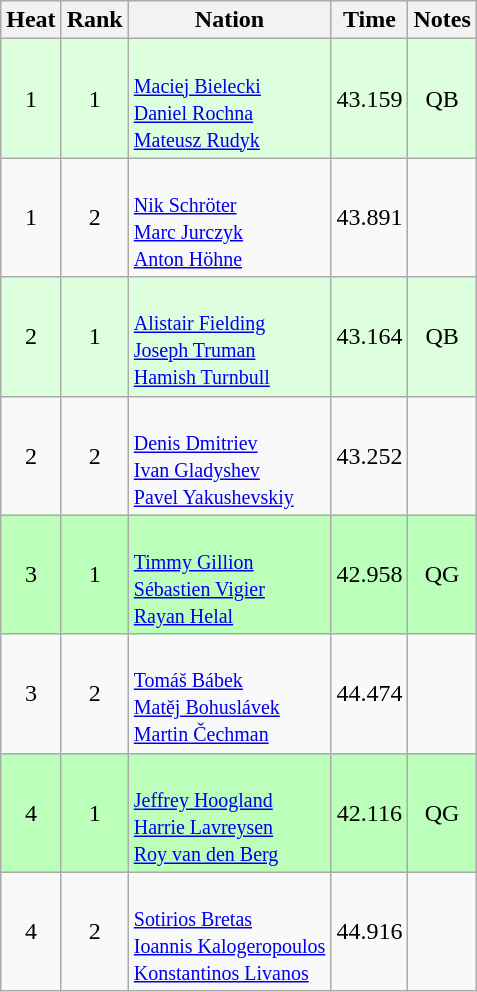<table class="wikitable sortable" style="text-align:center">
<tr>
<th>Heat</th>
<th>Rank</th>
<th>Nation</th>
<th>Time</th>
<th>Notes</th>
</tr>
<tr bgcolor=ddffdd>
<td>1</td>
<td>1</td>
<td align=left><br><small><a href='#'>Maciej Bielecki</a><br><a href='#'>Daniel Rochna</a><br><a href='#'>Mateusz Rudyk</a></small></td>
<td>43.159</td>
<td>QB</td>
</tr>
<tr>
<td>1</td>
<td>2</td>
<td align=left><br><small><a href='#'>Nik Schröter</a><br><a href='#'>Marc Jurczyk</a><br><a href='#'>Anton Höhne</a></small></td>
<td>43.891</td>
<td></td>
</tr>
<tr bgcolor=ddffdd>
<td>2</td>
<td>1</td>
<td align=left><br><small><a href='#'>Alistair Fielding</a><br><a href='#'>Joseph Truman</a><br><a href='#'>Hamish Turnbull</a></small></td>
<td>43.164</td>
<td>QB</td>
</tr>
<tr>
<td>2</td>
<td>2</td>
<td align=left><br><small><a href='#'>Denis Dmitriev</a><br><a href='#'>Ivan Gladyshev</a><br><a href='#'>Pavel Yakushevskiy</a></small></td>
<td>43.252</td>
<td></td>
</tr>
<tr bgcolor=bbffbb>
<td>3</td>
<td>1</td>
<td align=left><br><small><a href='#'>Timmy Gillion</a><br><a href='#'>Sébastien Vigier</a><br><a href='#'>Rayan Helal</a></small></td>
<td>42.958</td>
<td>QG</td>
</tr>
<tr>
<td>3</td>
<td>2</td>
<td align=left><br><small><a href='#'>Tomáš Bábek</a><br><a href='#'>Matěj Bohuslávek</a><br><a href='#'>Martin Čechman</a></small></td>
<td>44.474</td>
<td></td>
</tr>
<tr bgcolor=bbffbb>
<td>4</td>
<td>1</td>
<td align=left><br><small><a href='#'>Jeffrey Hoogland</a><br><a href='#'>Harrie Lavreysen</a><br><a href='#'>Roy van den Berg</a></small></td>
<td>42.116</td>
<td>QG</td>
</tr>
<tr>
<td>4</td>
<td>2</td>
<td align=left><br><small><a href='#'>Sotirios Bretas</a><br><a href='#'>Ioannis Kalogeropoulos</a><br><a href='#'>Konstantinos Livanos</a></small></td>
<td>44.916</td>
<td></td>
</tr>
</table>
